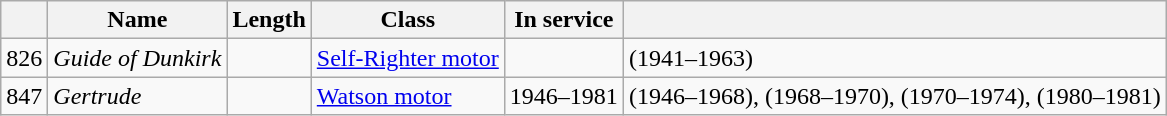<table class="wikitable">
<tr>
<th></th>
<th>Name</th>
<th>Length</th>
<th>Class</th>
<th>In service</th>
<th></th>
</tr>
<tr>
<td>826</td>
<td><em>Guide of Dunkirk</em></td>
<td></td>
<td><a href='#'>Self-Righter motor</a></td>
<td></td>
<td> (1941–1963)</td>
</tr>
<tr>
<td>847</td>
<td><em>Gertrude</em></td>
<td></td>
<td><a href='#'>Watson motor</a></td>
<td>1946–1981</td>
<td> (1946–1968),  (1968–1970),  (1970–1974),  (1980–1981)</td>
</tr>
</table>
